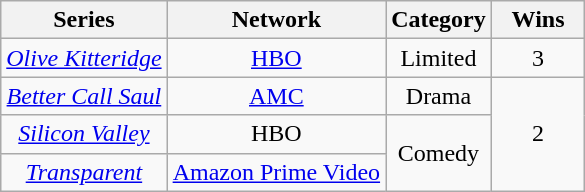<table class="wikitable sortable" rowspan="2" style="text-align:center;" background: #f6e39c;>
<tr>
<th scope="col" style="text-align:center;">Series</th>
<th scope="col" style="text-align:center;">Network</th>
<th scope="col" style="text-align:center;">Category</th>
<th scope="col" style="width:55px;">Wins</th>
</tr>
<tr>
<td><em><a href='#'>Olive Kitteridge</a></em></td>
<td><a href='#'>HBO</a></td>
<td>Limited</td>
<td style="text-align:center">3</td>
</tr>
<tr>
<td><em><a href='#'>Better Call Saul</a></em></td>
<td><a href='#'>AMC</a></td>
<td>Drama</td>
<td rowspan="3" style="text-align:center">2</td>
</tr>
<tr>
<td><em><a href='#'>Silicon Valley</a></em></td>
<td>HBO</td>
<td rowspan="2">Comedy</td>
</tr>
<tr>
<td><em><a href='#'>Transparent</a></em></td>
<td><a href='#'>Amazon Prime Video</a></td>
</tr>
</table>
